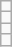<table class="wikitable">
<tr>
<td></td>
</tr>
<tr>
<td></td>
</tr>
<tr>
<td></td>
</tr>
<tr>
<td></td>
</tr>
</table>
